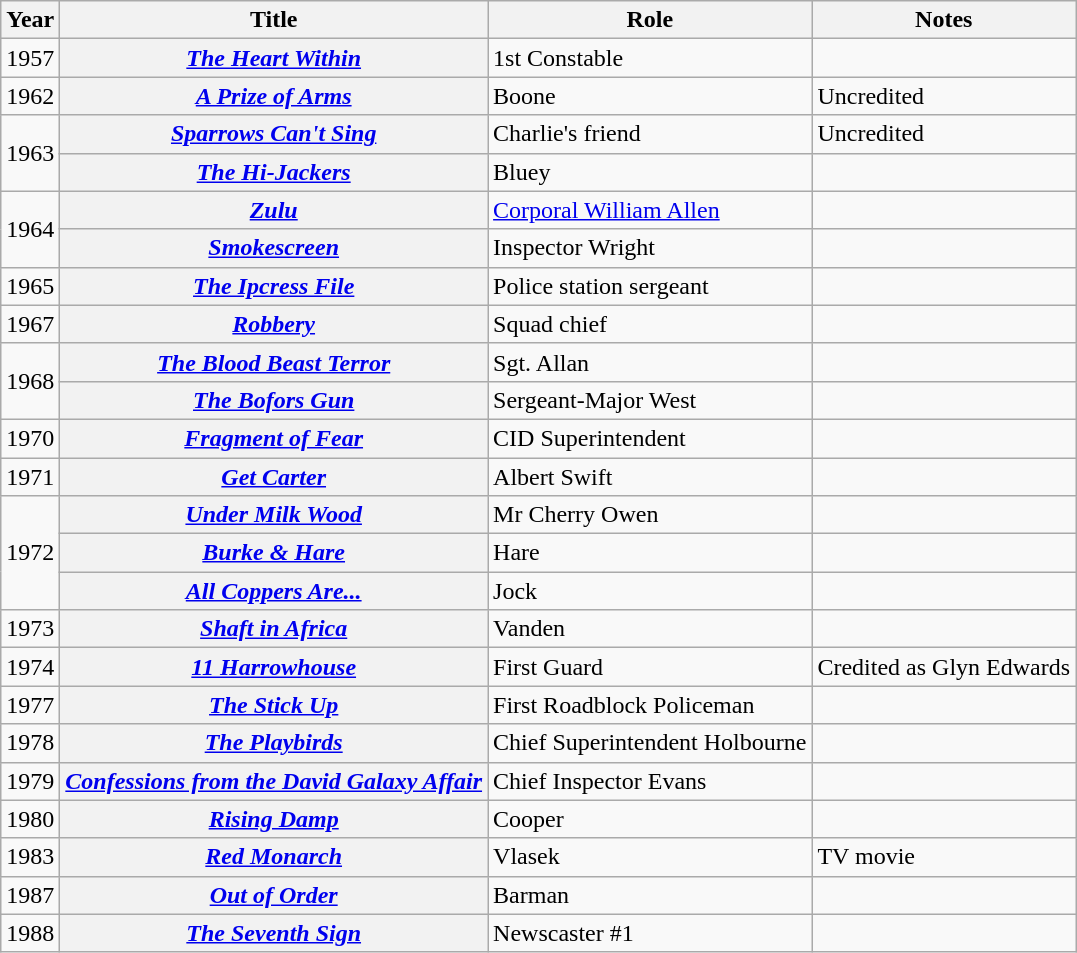<table class="wikitable sortable plainrowheaders">
<tr>
<th scope=col>Year</th>
<th scope=col>Title</th>
<th scope=col>Role</th>
<th scope=col>Notes</th>
</tr>
<tr>
<td>1957</td>
<th scope=row><em><a href='#'>The Heart Within</a></em></th>
<td>1st Constable</td>
<td></td>
</tr>
<tr>
<td>1962</td>
<th scope=row><em><a href='#'>A Prize of Arms</a></em></th>
<td>Boone</td>
<td>Uncredited</td>
</tr>
<tr>
<td rowspan="2">1963</td>
<th scope=row><em><a href='#'>Sparrows Can't Sing</a></em></th>
<td>Charlie's friend</td>
<td>Uncredited</td>
</tr>
<tr>
<th scope=row><em><a href='#'>The Hi-Jackers</a></em></th>
<td>Bluey</td>
<td></td>
</tr>
<tr>
<td rowspan="2">1964</td>
<th scope=row><em><a href='#'>Zulu</a></em></th>
<td><a href='#'>Corporal William Allen</a></td>
<td></td>
</tr>
<tr>
<th scope=row><em><a href='#'>Smokescreen</a></em></th>
<td>Inspector Wright</td>
<td></td>
</tr>
<tr>
<td>1965</td>
<th scope=row><em><a href='#'>The Ipcress File</a></em></th>
<td>Police station sergeant</td>
<td></td>
</tr>
<tr>
<td>1967</td>
<th scope=row><em><a href='#'>Robbery</a></em></th>
<td>Squad chief</td>
<td></td>
</tr>
<tr>
<td rowspan="2">1968</td>
<th scope=row><em><a href='#'>The Blood Beast Terror</a></em></th>
<td>Sgt. Allan</td>
<td></td>
</tr>
<tr>
<th scope=row><em><a href='#'>The Bofors Gun</a></em></th>
<td>Sergeant-Major West</td>
<td></td>
</tr>
<tr>
<td>1970</td>
<th scope=row><em><a href='#'>Fragment of Fear</a></em></th>
<td>CID Superintendent</td>
<td></td>
</tr>
<tr>
<td>1971</td>
<th scope=row><em><a href='#'>Get Carter</a></em></th>
<td>Albert Swift</td>
<td></td>
</tr>
<tr>
<td rowspan="3">1972</td>
<th scope=row><em><a href='#'>Under Milk Wood</a></em></th>
<td>Mr Cherry Owen</td>
<td></td>
</tr>
<tr>
<th scope=row><em><a href='#'>Burke & Hare</a></em></th>
<td>Hare</td>
<td></td>
</tr>
<tr>
<th scope=row><em><a href='#'>All Coppers Are...</a></em></th>
<td>Jock</td>
<td></td>
</tr>
<tr>
<td>1973</td>
<th scope=row><em><a href='#'>Shaft in Africa</a></em></th>
<td>Vanden</td>
<td></td>
</tr>
<tr>
<td>1974</td>
<th scope=row><em><a href='#'>11 Harrowhouse</a></em></th>
<td>First Guard</td>
<td>Credited as Glyn Edwards</td>
</tr>
<tr>
<td>1977</td>
<th scope=row><em><a href='#'>The Stick Up</a></em></th>
<td>First Roadblock Policeman</td>
<td></td>
</tr>
<tr>
<td>1978</td>
<th scope=row><em><a href='#'>The Playbirds</a></em></th>
<td>Chief Superintendent Holbourne</td>
<td></td>
</tr>
<tr>
<td>1979</td>
<th scope=row><em><a href='#'>Confessions from the David Galaxy Affair</a></em></th>
<td>Chief Inspector Evans</td>
<td></td>
</tr>
<tr>
<td>1980</td>
<th scope=row><em><a href='#'>Rising Damp</a></em></th>
<td>Cooper</td>
<td></td>
</tr>
<tr>
<td>1983</td>
<th scope=row><em><a href='#'>Red Monarch</a></em></th>
<td>Vlasek</td>
<td>TV movie</td>
</tr>
<tr>
<td>1987</td>
<th scope=row><em><a href='#'>Out of Order</a></em></th>
<td>Barman</td>
<td></td>
</tr>
<tr>
<td>1988</td>
<th scope=row><em><a href='#'>The Seventh Sign</a></em></th>
<td>Newscaster #1</td>
<td></td>
</tr>
</table>
